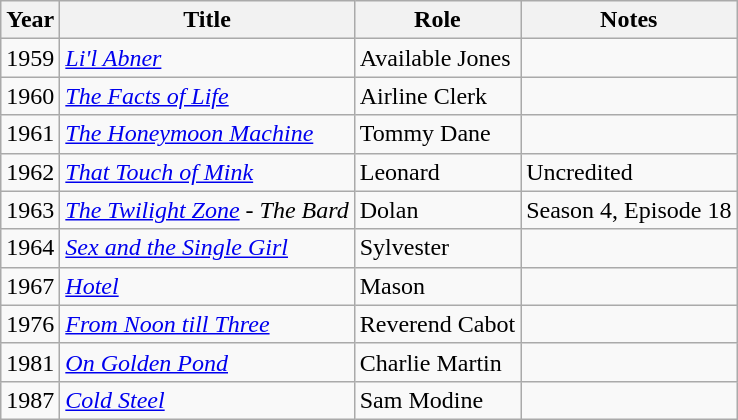<table class="wikitable">
<tr>
<th>Year</th>
<th>Title</th>
<th>Role</th>
<th>Notes</th>
</tr>
<tr>
<td>1959</td>
<td><em><a href='#'>Li'l Abner</a></em></td>
<td>Available Jones</td>
<td></td>
</tr>
<tr>
<td>1960</td>
<td><em><a href='#'>The Facts of Life</a></em></td>
<td>Airline Clerk</td>
<td></td>
</tr>
<tr>
<td>1961</td>
<td><em><a href='#'>The Honeymoon Machine</a></em></td>
<td>Tommy Dane</td>
<td></td>
</tr>
<tr>
<td>1962</td>
<td><em><a href='#'>That Touch of Mink</a></em></td>
<td>Leonard</td>
<td>Uncredited</td>
</tr>
<tr>
<td>1963</td>
<td><em><a href='#'>The Twilight Zone</a> - The Bard</em></td>
<td>Dolan</td>
<td>Season 4, Episode 18</td>
</tr>
<tr>
<td>1964</td>
<td><em><a href='#'>Sex and the Single Girl</a></em></td>
<td>Sylvester</td>
<td></td>
</tr>
<tr>
<td>1967</td>
<td><em><a href='#'>Hotel</a></em></td>
<td>Mason</td>
<td></td>
</tr>
<tr>
<td>1976</td>
<td><em><a href='#'>From Noon till Three</a></em></td>
<td>Reverend Cabot</td>
<td></td>
</tr>
<tr>
<td>1981</td>
<td><em><a href='#'>On Golden Pond</a></em></td>
<td>Charlie Martin</td>
<td></td>
</tr>
<tr>
<td>1987</td>
<td><em><a href='#'>Cold Steel</a></em></td>
<td>Sam Modine</td>
<td></td>
</tr>
</table>
